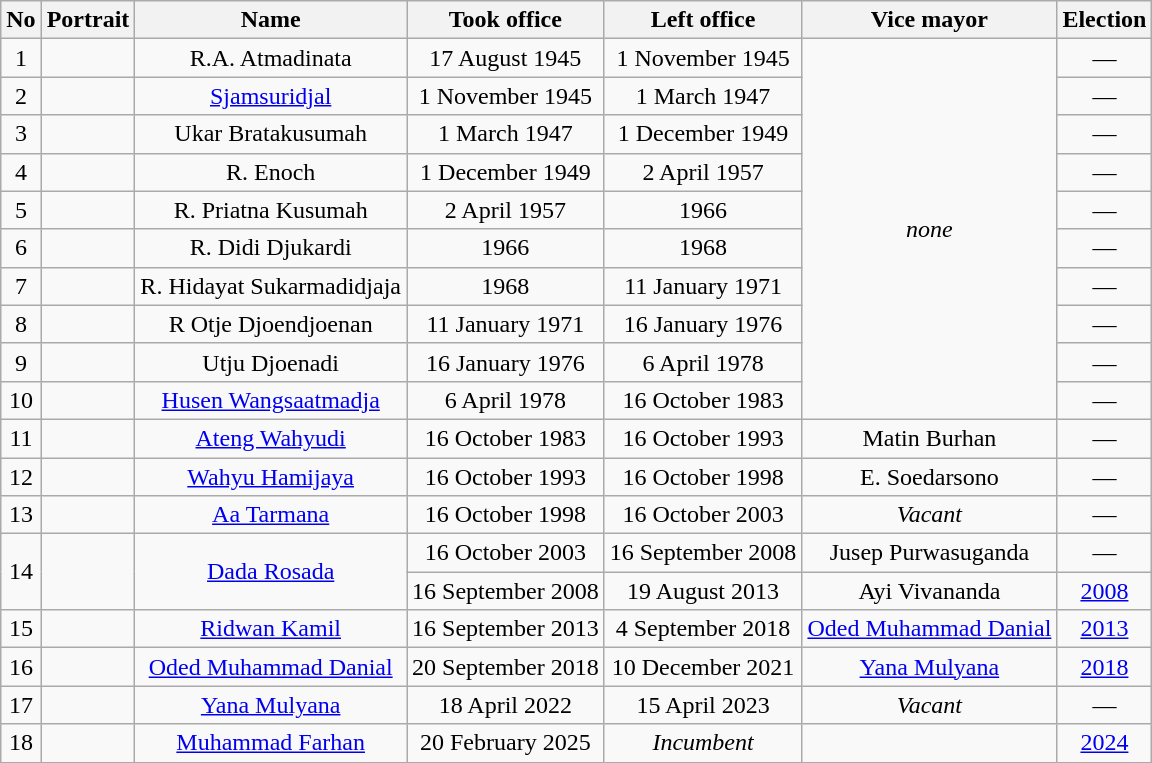<table class="wikitable" style="text-align: center; float:center;">
<tr>
<th>No</th>
<th>Portrait</th>
<th>Name</th>
<th>Took office</th>
<th>Left office</th>
<th>Vice mayor</th>
<th>Election</th>
</tr>
<tr>
<td>1</td>
<td></td>
<td>R.A. Atmadinata</td>
<td>17 August 1945</td>
<td>1 November 1945</td>
<td rowspan="10" align="center"><em>none</em></td>
<td>—</td>
</tr>
<tr>
<td>2</td>
<td></td>
<td><a href='#'>Sjamsuridjal</a></td>
<td>1 November 1945</td>
<td>1 March 1947</td>
<td>—</td>
</tr>
<tr>
<td>3</td>
<td></td>
<td>Ukar Bratakusumah</td>
<td>1 March 1947</td>
<td>1 December 1949</td>
<td>—</td>
</tr>
<tr>
<td>4</td>
<td></td>
<td>R. Enoch</td>
<td>1 December 1949</td>
<td>2 April 1957</td>
<td>—</td>
</tr>
<tr>
<td>5</td>
<td></td>
<td>R. Priatna Kusumah</td>
<td>2 April 1957</td>
<td>1966</td>
<td>—</td>
</tr>
<tr>
<td>6</td>
<td></td>
<td>R. Didi Djukardi</td>
<td>1966</td>
<td>1968</td>
<td>—</td>
</tr>
<tr>
<td>7</td>
<td></td>
<td>R. Hidayat Sukarmadidjaja</td>
<td>1968</td>
<td>11 January 1971</td>
<td>—</td>
</tr>
<tr>
<td>8</td>
<td></td>
<td>R Otje Djoendjoenan</td>
<td>11 January 1971</td>
<td>16 January 1976</td>
<td>—</td>
</tr>
<tr>
<td>9</td>
<td></td>
<td>Utju Djoenadi</td>
<td>16 January 1976</td>
<td>6 April 1978</td>
<td>—</td>
</tr>
<tr>
<td>10</td>
<td></td>
<td><a href='#'>Husen Wangsaatmadja</a></td>
<td>6 April 1978</td>
<td>16 October 1983</td>
<td>—</td>
</tr>
<tr>
<td>11</td>
<td></td>
<td><a href='#'>Ateng Wahyudi</a></td>
<td>16 October 1983</td>
<td>16 October 1993</td>
<td>Matin Burhan</td>
<td>—</td>
</tr>
<tr>
<td>12</td>
<td></td>
<td><a href='#'>Wahyu Hamijaya</a></td>
<td>16 October 1993</td>
<td>16 October 1998</td>
<td>E. Soedarsono</td>
<td>—</td>
</tr>
<tr>
<td>13</td>
<td></td>
<td><a href='#'>Aa Tarmana</a></td>
<td>16 October 1998</td>
<td>16 October 2003</td>
<td><em>Vacant</em></td>
<td>—</td>
</tr>
<tr>
<td rowspan="2">14</td>
<td rowspan="2"></td>
<td rowspan="2"><a href='#'>Dada Rosada</a></td>
<td>16 October 2003</td>
<td>16 September 2008</td>
<td>Jusep Purwasuganda</td>
<td>—</td>
</tr>
<tr>
<td>16 September 2008</td>
<td>19 August 2013</td>
<td>Ayi Vivananda</td>
<td><a href='#'>2008</a></td>
</tr>
<tr>
<td>15</td>
<td></td>
<td><a href='#'>Ridwan Kamil</a></td>
<td>16 September 2013</td>
<td>4 September 2018</td>
<td><a href='#'>Oded Muhammad Danial</a></td>
<td><a href='#'>2013</a></td>
</tr>
<tr>
<td>16</td>
<td></td>
<td><a href='#'>Oded Muhammad Danial</a></td>
<td>20 September 2018</td>
<td>10 December 2021</td>
<td><a href='#'>Yana Mulyana</a></td>
<td><a href='#'>2018</a></td>
</tr>
<tr>
<td>17</td>
<td></td>
<td><a href='#'>Yana Mulyana</a></td>
<td>18 April 2022</td>
<td>15 April 2023</td>
<td><em>Vacant</em></td>
<td>—</td>
</tr>
<tr>
<td>18</td>
<td></td>
<td><a href='#'>Muhammad Farhan</a></td>
<td>20 February 2025</td>
<td><em>Incumbent</em></td>
<td></td>
<td><a href='#'>2024</a></td>
</tr>
</table>
